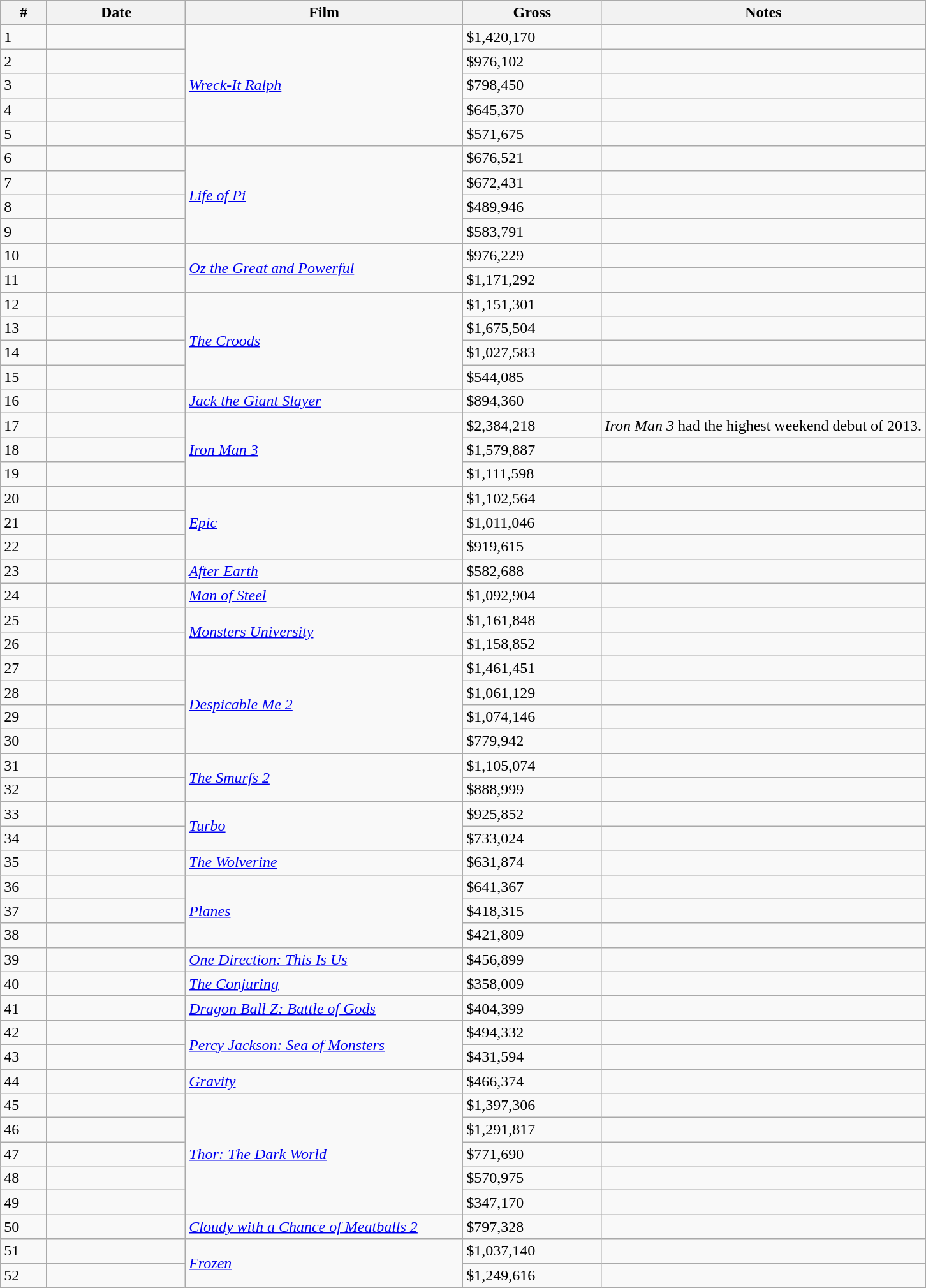<table class="wikitable sortable">
<tr>
<th width="5%">#</th>
<th width="15%">Date</th>
<th width="30%">Film</th>
<th width="15%">Gross</th>
<th width="35%">Notes</th>
</tr>
<tr>
<td>1</td>
<td></td>
<td rowspan="5"><em><a href='#'>Wreck-It Ralph</a></em></td>
<td>$1,420,170</td>
<td></td>
</tr>
<tr>
<td>2</td>
<td></td>
<td>$976,102</td>
<td></td>
</tr>
<tr>
<td>3</td>
<td></td>
<td>$798,450</td>
<td></td>
</tr>
<tr>
<td>4</td>
<td></td>
<td>$645,370</td>
<td></td>
</tr>
<tr>
<td>5</td>
<td></td>
<td>$571,675</td>
<td></td>
</tr>
<tr>
<td>6</td>
<td></td>
<td rowspan="4"><em><a href='#'>Life of Pi</a></em></td>
<td>$676,521</td>
<td></td>
</tr>
<tr>
<td>7</td>
<td></td>
<td>$672,431</td>
<td></td>
</tr>
<tr>
<td>8</td>
<td></td>
<td>$489,946</td>
<td></td>
</tr>
<tr>
<td>9</td>
<td></td>
<td>$583,791</td>
<td></td>
</tr>
<tr>
<td>10</td>
<td></td>
<td rowspan="2"><em><a href='#'>Oz the Great and Powerful</a></em></td>
<td>$976,229</td>
<td></td>
</tr>
<tr>
<td>11</td>
<td></td>
<td>$1,171,292</td>
<td></td>
</tr>
<tr>
<td>12</td>
<td></td>
<td rowspan="4"><em><a href='#'>The Croods</a></em></td>
<td>$1,151,301</td>
<td></td>
</tr>
<tr>
<td>13</td>
<td></td>
<td>$1,675,504</td>
<td></td>
</tr>
<tr>
<td>14</td>
<td></td>
<td>$1,027,583</td>
<td></td>
</tr>
<tr>
<td>15</td>
<td></td>
<td>$544,085</td>
<td></td>
</tr>
<tr>
<td>16</td>
<td></td>
<td><em><a href='#'>Jack the Giant Slayer</a></em></td>
<td>$894,360</td>
<td></td>
</tr>
<tr>
<td>17</td>
<td></td>
<td rowspan="3"><em><a href='#'>Iron Man 3</a></em></td>
<td>$2,384,218</td>
<td><em>Iron Man 3</em> had the highest weekend debut of 2013.</td>
</tr>
<tr>
<td>18</td>
<td></td>
<td>$1,579,887</td>
<td></td>
</tr>
<tr>
<td>19</td>
<td></td>
<td>$1,111,598</td>
<td></td>
</tr>
<tr>
<td>20</td>
<td></td>
<td rowspan="3"><em><a href='#'>Epic</a></em></td>
<td>$1,102,564</td>
<td></td>
</tr>
<tr>
<td>21</td>
<td></td>
<td>$1,011,046</td>
<td></td>
</tr>
<tr>
<td>22</td>
<td></td>
<td>$919,615</td>
<td></td>
</tr>
<tr>
<td>23</td>
<td></td>
<td><em><a href='#'>After Earth</a></em></td>
<td>$582,688</td>
<td></td>
</tr>
<tr>
<td>24</td>
<td></td>
<td><em><a href='#'>Man of Steel</a></em></td>
<td>$1,092,904</td>
<td></td>
</tr>
<tr>
<td>25</td>
<td></td>
<td rowspan="2"><em><a href='#'>Monsters University</a></em></td>
<td>$1,161,848</td>
<td></td>
</tr>
<tr>
<td>26</td>
<td></td>
<td>$1,158,852</td>
<td></td>
</tr>
<tr>
<td>27</td>
<td></td>
<td rowspan="4"><em><a href='#'>Despicable Me 2</a></em></td>
<td>$1,461,451</td>
<td></td>
</tr>
<tr>
<td>28</td>
<td></td>
<td>$1,061,129</td>
<td></td>
</tr>
<tr>
<td>29</td>
<td></td>
<td>$1,074,146</td>
<td></td>
</tr>
<tr>
<td>30</td>
<td></td>
<td>$779,942</td>
<td></td>
</tr>
<tr>
<td>31</td>
<td></td>
<td rowspan="2"><em><a href='#'>The Smurfs 2</a></em></td>
<td>$1,105,074</td>
<td></td>
</tr>
<tr>
<td>32</td>
<td></td>
<td>$888,999</td>
<td></td>
</tr>
<tr>
<td>33</td>
<td></td>
<td rowspan="2"><em><a href='#'>Turbo</a></em></td>
<td>$925,852</td>
<td></td>
</tr>
<tr>
<td>34</td>
<td></td>
<td>$733,024</td>
<td></td>
</tr>
<tr>
<td>35</td>
<td></td>
<td><em><a href='#'>The Wolverine</a></em></td>
<td>$631,874</td>
<td></td>
</tr>
<tr>
<td>36</td>
<td></td>
<td rowspan="3"><em><a href='#'>Planes</a></em></td>
<td>$641,367</td>
<td></td>
</tr>
<tr>
<td>37</td>
<td></td>
<td>$418,315</td>
<td></td>
</tr>
<tr>
<td>38</td>
<td></td>
<td>$421,809</td>
<td></td>
</tr>
<tr>
<td>39</td>
<td></td>
<td><em><a href='#'>One Direction: This Is Us</a></em></td>
<td>$456,899</td>
<td></td>
</tr>
<tr>
<td>40</td>
<td></td>
<td><em><a href='#'>The Conjuring</a></em></td>
<td>$358,009</td>
<td></td>
</tr>
<tr>
<td>41</td>
<td></td>
<td><em><a href='#'>Dragon Ball Z: Battle of Gods</a></em></td>
<td>$404,399</td>
<td></td>
</tr>
<tr>
<td>42</td>
<td></td>
<td rowspan="2"><em><a href='#'>Percy Jackson: Sea of Monsters</a></em></td>
<td>$494,332</td>
<td></td>
</tr>
<tr>
<td>43</td>
<td></td>
<td>$431,594</td>
<td></td>
</tr>
<tr>
<td>44</td>
<td></td>
<td><em><a href='#'>Gravity</a></em></td>
<td>$466,374</td>
<td></td>
</tr>
<tr>
<td>45</td>
<td></td>
<td rowspan="5"><em><a href='#'>Thor: The Dark World</a></em></td>
<td>$1,397,306</td>
<td></td>
</tr>
<tr>
<td>46</td>
<td></td>
<td>$1,291,817</td>
<td></td>
</tr>
<tr>
<td>47</td>
<td></td>
<td>$771,690</td>
<td></td>
</tr>
<tr>
<td>48</td>
<td></td>
<td>$570,975</td>
<td></td>
</tr>
<tr>
<td>49</td>
<td></td>
<td>$347,170</td>
<td></td>
</tr>
<tr>
<td>50</td>
<td></td>
<td><em><a href='#'>Cloudy with a Chance of Meatballs 2</a></em></td>
<td>$797,328</td>
<td></td>
</tr>
<tr>
<td>51</td>
<td></td>
<td rowspan="2"><em><a href='#'>Frozen</a></em></td>
<td>$1,037,140</td>
<td></td>
</tr>
<tr>
<td>52</td>
<td></td>
<td>$1,249,616</td>
<td></td>
</tr>
</table>
